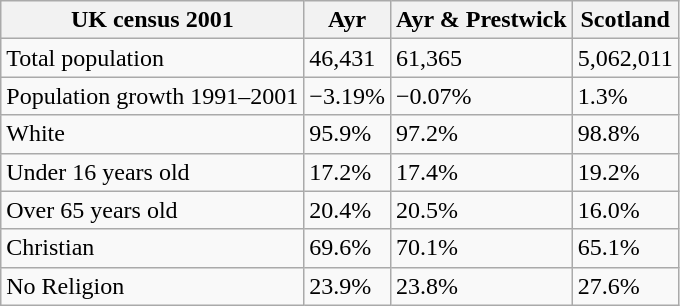<table class="wikitable mw-collapsible mw-collapsed">
<tr>
<th>UK census 2001</th>
<th>Ayr</th>
<th>Ayr & Prestwick</th>
<th>Scotland</th>
</tr>
<tr>
<td>Total population</td>
<td>46,431</td>
<td>61,365</td>
<td>5,062,011</td>
</tr>
<tr>
<td>Population growth 1991–2001</td>
<td>−3.19%</td>
<td>−0.07%</td>
<td>1.3%</td>
</tr>
<tr>
<td>White</td>
<td>95.9%</td>
<td>97.2%</td>
<td>98.8%</td>
</tr>
<tr>
<td>Under 16 years old</td>
<td>17.2%</td>
<td>17.4%</td>
<td>19.2%</td>
</tr>
<tr>
<td>Over 65 years old</td>
<td>20.4%</td>
<td>20.5%</td>
<td>16.0%</td>
</tr>
<tr>
<td>Christian</td>
<td>69.6%</td>
<td>70.1%</td>
<td>65.1%</td>
</tr>
<tr>
<td>No Religion</td>
<td>23.9%</td>
<td>23.8%</td>
<td>27.6%</td>
</tr>
</table>
